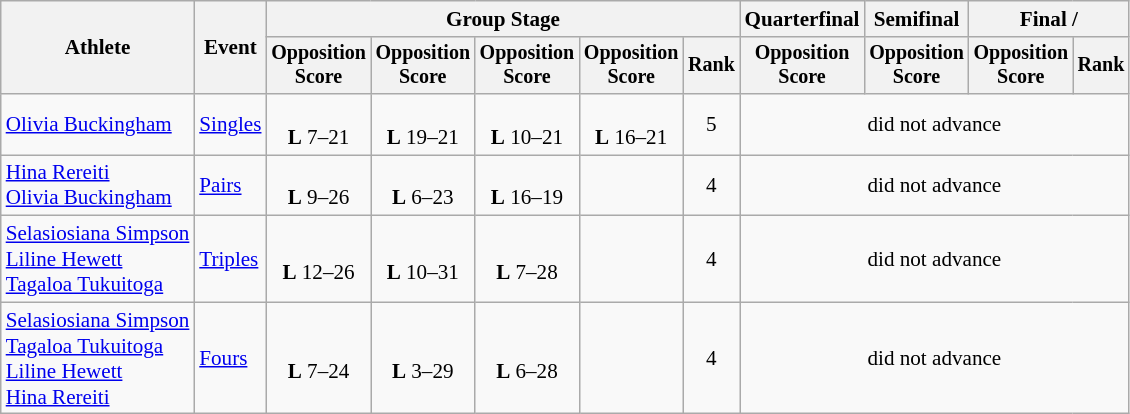<table class="wikitable" style="font-size:88%; text-align:center">
<tr>
<th rowspan=2>Athlete</th>
<th rowspan=2>Event</th>
<th colspan=5>Group Stage</th>
<th>Quarterfinal</th>
<th>Semifinal</th>
<th colspan=2>Final / </th>
</tr>
<tr style="font-size:95%">
<th>Opposition<br>Score</th>
<th>Opposition<br>Score</th>
<th>Opposition<br>Score</th>
<th>Opposition<br>Score</th>
<th>Rank</th>
<th>Opposition<br>Score</th>
<th>Opposition<br>Score</th>
<th>Opposition<br>Score</th>
<th>Rank</th>
</tr>
<tr>
<td align=left><a href='#'>Olivia Buckingham</a></td>
<td align=left><a href='#'>Singles</a></td>
<td><br><strong>L</strong> 7–21</td>
<td><br><strong>L</strong> 19–21</td>
<td><br><strong>L</strong> 10–21</td>
<td><br><strong>L</strong> 16–21</td>
<td>5</td>
<td colspan=4>did not advance</td>
</tr>
<tr>
<td align=left><a href='#'>Hina Rereiti</a><br><a href='#'>Olivia Buckingham</a></td>
<td align=left><a href='#'>Pairs</a></td>
<td><br><strong>L</strong> 9–26</td>
<td><br><strong>L</strong> 6–23</td>
<td><br><strong>L</strong> 16–19</td>
<td></td>
<td>4</td>
<td colspan=4>did not advance</td>
</tr>
<tr>
<td align=left><a href='#'>Selasiosiana Simpson</a><br><a href='#'>Liline Hewett</a><br><a href='#'>Tagaloa Tukuitoga</a></td>
<td align=left><a href='#'>Triples</a></td>
<td><br><strong>L</strong> 12–26</td>
<td><br><strong>L</strong> 10–31</td>
<td><br><strong>L</strong> 7–28</td>
<td></td>
<td>4</td>
<td colspan=4>did not advance</td>
</tr>
<tr>
<td align=left><a href='#'>Selasiosiana Simpson</a><br><a href='#'>Tagaloa Tukuitoga</a><br><a href='#'>Liline Hewett</a><br><a href='#'>Hina Rereiti</a></td>
<td align=left><a href='#'>Fours</a></td>
<td><br><strong>L</strong> 7–24</td>
<td><br><strong>L</strong> 3–29</td>
<td><br><strong>L</strong> 6–28</td>
<td></td>
<td>4</td>
<td colspan=4>did not advance</td>
</tr>
</table>
